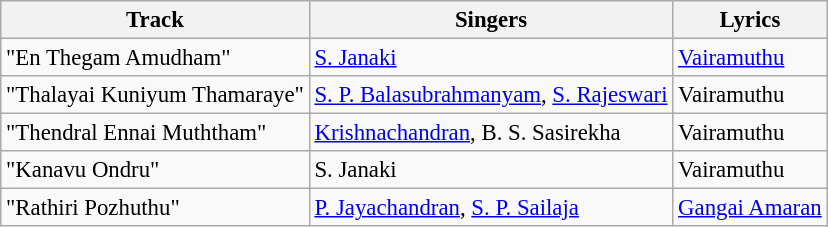<table class="wikitable sortable" style="font-size:95%;">
<tr>
<th>Track</th>
<th>Singers</th>
<th>Lyrics</th>
</tr>
<tr>
<td>"En Thegam Amudham"</td>
<td><a href='#'>S. Janaki</a></td>
<td><a href='#'>Vairamuthu</a></td>
</tr>
<tr>
<td>"Thalayai Kuniyum Thamaraye"</td>
<td><a href='#'>S. P. Balasubrahmanyam</a>, <a href='#'>S. Rajeswari</a></td>
<td>Vairamuthu</td>
</tr>
<tr>
<td>"Thendral Ennai Muththam"</td>
<td><a href='#'>Krishnachandran</a>, B. S. Sasirekha</td>
<td>Vairamuthu</td>
</tr>
<tr>
<td>"Kanavu Ondru"</td>
<td>S. Janaki</td>
<td>Vairamuthu</td>
</tr>
<tr>
<td>"Rathiri Pozhuthu"</td>
<td><a href='#'>P. Jayachandran</a>, <a href='#'>S. P. Sailaja</a></td>
<td><a href='#'>Gangai Amaran</a></td>
</tr>
</table>
